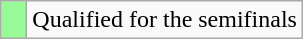<table class="wikitable">
<tr>
<td width=10px bgcolor="#98fb98"></td>
<td>Qualified for the semifinals</td>
</tr>
</table>
